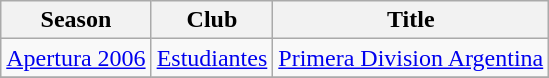<table class="wikitable">
<tr>
<th>Season</th>
<th>Club</th>
<th>Title</th>
</tr>
<tr>
<td><a href='#'>Apertura 2006</a></td>
<td><a href='#'>Estudiantes</a></td>
<td><a href='#'>Primera Division Argentina</a></td>
</tr>
<tr>
</tr>
</table>
